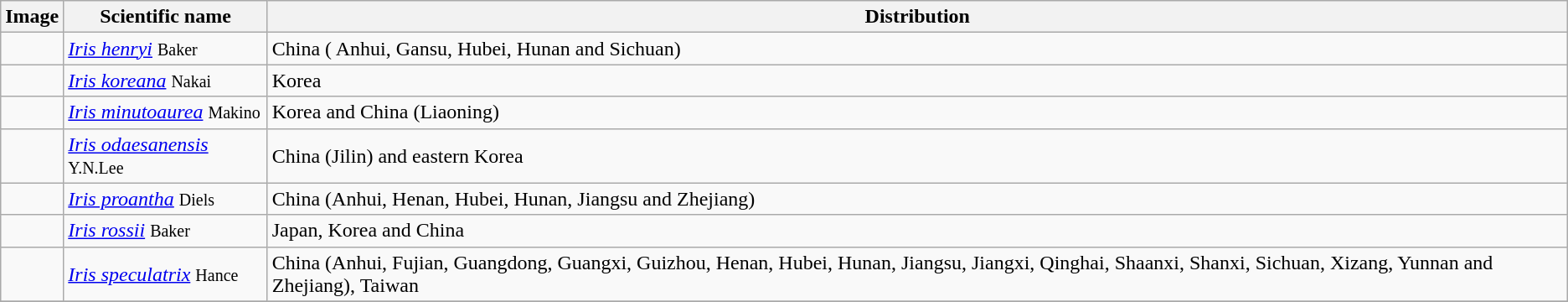<table class="wikitable">
<tr>
<th>Image</th>
<th>Scientific name</th>
<th>Distribution</th>
</tr>
<tr>
<td></td>
<td><em><a href='#'>Iris henryi</a></em> <small>Baker</small></td>
<td>China ( Anhui, Gansu, Hubei, Hunan and Sichuan)</td>
</tr>
<tr>
<td></td>
<td><em><a href='#'>Iris koreana</a></em> <small>Nakai</small></td>
<td>Korea</td>
</tr>
<tr>
<td></td>
<td><em><a href='#'>Iris minutoaurea</a></em> <small>Makino</small></td>
<td>Korea and China (Liaoning)</td>
</tr>
<tr>
<td></td>
<td><em><a href='#'>Iris odaesanensis</a></em> <small>Y.N.Lee</small></td>
<td>China (Jilin) and eastern Korea</td>
</tr>
<tr>
<td></td>
<td><em><a href='#'>Iris proantha</a></em> <small> Diels</small></td>
<td>China (Anhui, Henan, Hubei, Hunan, Jiangsu and Zhejiang)</td>
</tr>
<tr>
<td></td>
<td><em><a href='#'>Iris rossii</a></em> <small>Baker</small></td>
<td>Japan, Korea and China</td>
</tr>
<tr>
<td></td>
<td><em><a href='#'>Iris speculatrix</a></em> <small>Hance</small></td>
<td>China (Anhui, Fujian, Guangdong, Guangxi, Guizhou, Henan, Hubei, Hunan, Jiangsu, Jiangxi, Qinghai, Shaanxi, Shanxi, Sichuan, Xizang, Yunnan and Zhejiang), Taiwan</td>
</tr>
<tr>
</tr>
</table>
